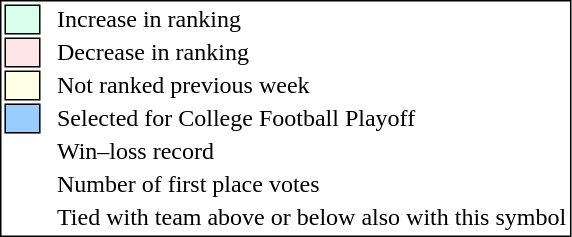<table style="border:1px solid black;">
<tr>
<td style="background:#D8FFEB; width:20px; border:1px solid black;"></td>
<td> </td>
<td>Increase in ranking</td>
</tr>
<tr>
<td style="background:#FFE6E6; width:20px; border:1px solid black;"></td>
<td> </td>
<td>Decrease in ranking</td>
</tr>
<tr>
<td style="background:#FFFFE6; width:20px; border:1px solid black;"></td>
<td> </td>
<td>Not ranked previous week</td>
</tr>
<tr>
<td style="background:#9cf; width:20px; border:1px solid black;"></td>
<td> </td>
<td>Selected for College Football Playoff</td>
</tr>
<tr>
<td></td>
<td> </td>
<td>Win–loss record</td>
</tr>
<tr>
<td></td>
<td> </td>
<td>Number of first place votes</td>
</tr>
<tr>
<td></td>
<td></td>
<td>Tied with team above or below also with this symbol</td>
</tr>
</table>
